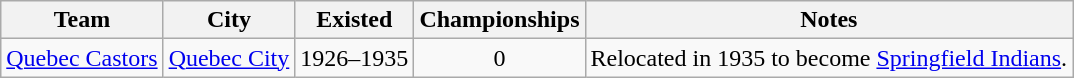<table class="wikitable">
<tr>
<th>Team</th>
<th>City</th>
<th>Existed</th>
<th>Championships</th>
<th>Notes</th>
</tr>
<tr>
<td><a href='#'>Quebec Castors</a></td>
<td><a href='#'>Quebec City</a></td>
<td align=center>1926–1935</td>
<td align=center>0</td>
<td>Relocated in 1935 to become <a href='#'>Springfield Indians</a>.</td>
</tr>
</table>
